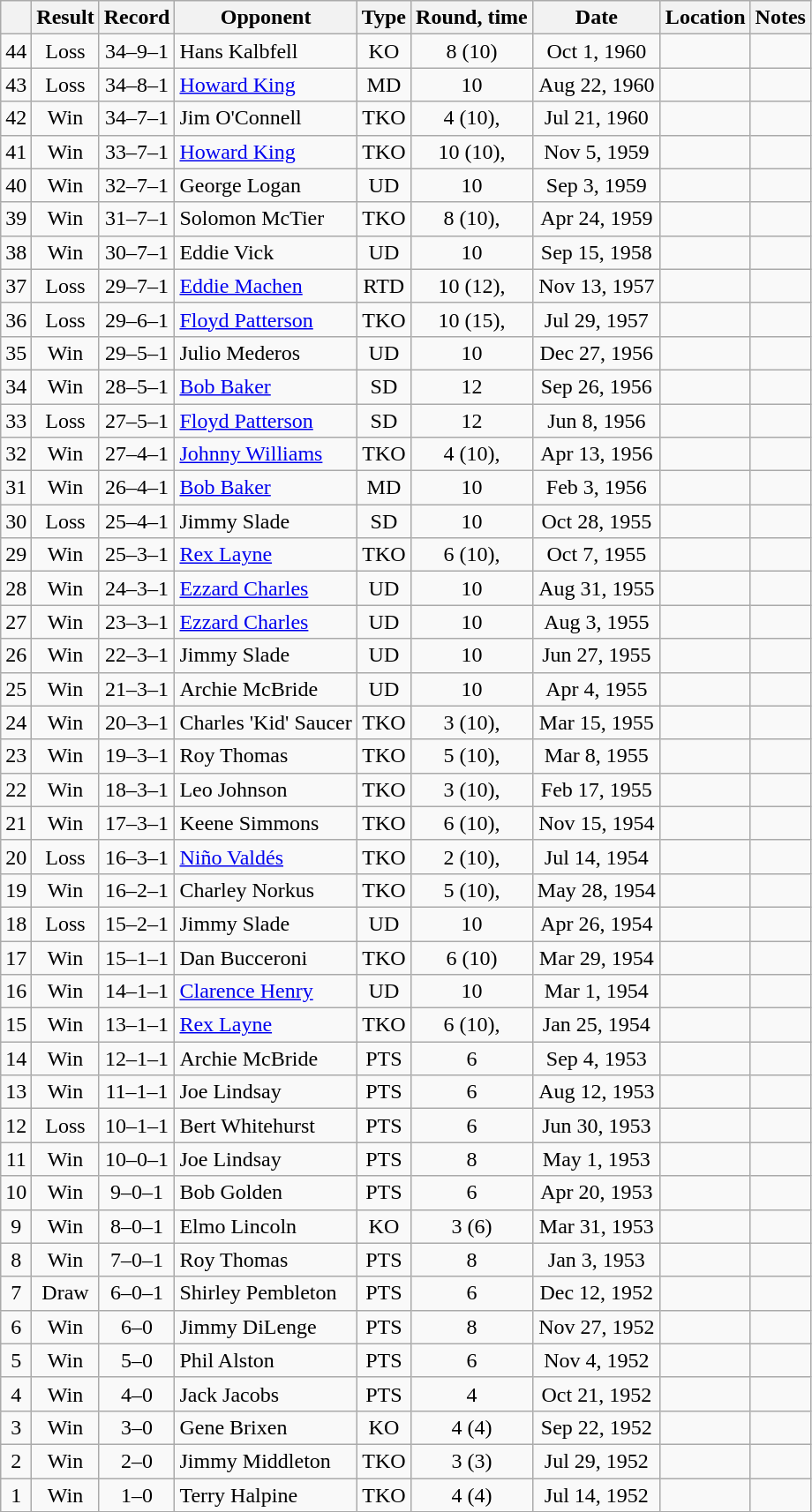<table class="wikitable" style="text-align:center">
<tr>
<th></th>
<th>Result</th>
<th>Record</th>
<th>Opponent</th>
<th>Type</th>
<th>Round, time</th>
<th>Date</th>
<th>Location</th>
<th>Notes</th>
</tr>
<tr>
<td>44</td>
<td>Loss</td>
<td>34–9–1</td>
<td align=left>Hans Kalbfell</td>
<td>KO</td>
<td>8 (10)</td>
<td>Oct 1, 1960</td>
<td style="text-align:left;"></td>
<td></td>
</tr>
<tr>
<td>43</td>
<td>Loss</td>
<td>34–8–1</td>
<td align=left><a href='#'>Howard King</a></td>
<td>MD</td>
<td>10</td>
<td>Aug 22, 1960</td>
<td style="text-align:left;"></td>
<td></td>
</tr>
<tr>
<td>42</td>
<td>Win</td>
<td>34–7–1</td>
<td align=left>Jim O'Connell</td>
<td>TKO</td>
<td>4 (10), </td>
<td>Jul 21, 1960</td>
<td style="text-align:left;"></td>
<td></td>
</tr>
<tr>
<td>41</td>
<td>Win</td>
<td>33–7–1</td>
<td align=left><a href='#'>Howard King</a></td>
<td>TKO</td>
<td>10 (10), </td>
<td>Nov 5, 1959</td>
<td style="text-align:left;"></td>
<td></td>
</tr>
<tr>
<td>40</td>
<td>Win</td>
<td>32–7–1</td>
<td align=left>George Logan</td>
<td>UD</td>
<td>10</td>
<td>Sep 3, 1959</td>
<td style="text-align:left;"></td>
<td></td>
</tr>
<tr>
<td>39</td>
<td>Win</td>
<td>31–7–1</td>
<td align=left>Solomon McTier</td>
<td>TKO</td>
<td>8 (10), </td>
<td>Apr 24, 1959</td>
<td style="text-align:left;"></td>
<td></td>
</tr>
<tr>
<td>38</td>
<td>Win</td>
<td>30–7–1</td>
<td align=left>Eddie Vick</td>
<td>UD</td>
<td>10</td>
<td>Sep 15, 1958</td>
<td style="text-align:left;"></td>
<td></td>
</tr>
<tr>
<td>37</td>
<td>Loss</td>
<td>29–7–1</td>
<td align=left><a href='#'>Eddie Machen</a></td>
<td>RTD</td>
<td>10 (12), </td>
<td>Nov 13, 1957</td>
<td style="text-align:left;"></td>
<td></td>
</tr>
<tr>
<td>36</td>
<td>Loss</td>
<td>29–6–1</td>
<td align=left><a href='#'>Floyd Patterson</a></td>
<td>TKO</td>
<td>10 (15), </td>
<td>Jul 29, 1957</td>
<td style="text-align:left;"></td>
<td style="text-align:left;"></td>
</tr>
<tr>
<td>35</td>
<td>Win</td>
<td>29–5–1</td>
<td align=left>Julio Mederos</td>
<td>UD</td>
<td>10</td>
<td>Dec 27, 1956</td>
<td style="text-align:left;"></td>
<td></td>
</tr>
<tr>
<td>34</td>
<td>Win</td>
<td>28–5–1</td>
<td align=left><a href='#'>Bob Baker</a></td>
<td>SD</td>
<td>12</td>
<td>Sep 26, 1956</td>
<td style="text-align:left;"></td>
<td></td>
</tr>
<tr>
<td>33</td>
<td>Loss</td>
<td>27–5–1</td>
<td align=left><a href='#'>Floyd Patterson</a></td>
<td>SD</td>
<td>12</td>
<td>Jun 8, 1956</td>
<td style="text-align:left;"></td>
<td></td>
</tr>
<tr>
<td>32</td>
<td>Win</td>
<td>27–4–1</td>
<td align=left><a href='#'>Johnny Williams</a></td>
<td>TKO</td>
<td>4 (10), </td>
<td>Apr 13, 1956</td>
<td style="text-align:left;"></td>
<td></td>
</tr>
<tr>
<td>31</td>
<td>Win</td>
<td>26–4–1</td>
<td align=left><a href='#'>Bob Baker</a></td>
<td>MD</td>
<td>10</td>
<td>Feb 3, 1956</td>
<td style="text-align:left;"></td>
<td></td>
</tr>
<tr>
<td>30</td>
<td>Loss</td>
<td>25–4–1</td>
<td align=left>Jimmy Slade</td>
<td>SD</td>
<td>10</td>
<td>Oct 28, 1955</td>
<td style="text-align:left;"></td>
<td></td>
</tr>
<tr>
<td>29</td>
<td>Win</td>
<td>25–3–1</td>
<td align=left><a href='#'>Rex Layne</a></td>
<td>TKO</td>
<td>6 (10), </td>
<td>Oct 7, 1955</td>
<td style="text-align:left;"></td>
<td></td>
</tr>
<tr>
<td>28</td>
<td>Win</td>
<td>24–3–1</td>
<td align=left><a href='#'>Ezzard Charles</a></td>
<td>UD</td>
<td>10</td>
<td>Aug 31, 1955</td>
<td style="text-align:left;"></td>
<td></td>
</tr>
<tr>
<td>27</td>
<td>Win</td>
<td>23–3–1</td>
<td align=left><a href='#'>Ezzard Charles</a></td>
<td>UD</td>
<td>10</td>
<td>Aug 3, 1955</td>
<td style="text-align:left;"></td>
<td></td>
</tr>
<tr>
<td>26</td>
<td>Win</td>
<td>22–3–1</td>
<td align=left>Jimmy Slade</td>
<td>UD</td>
<td>10</td>
<td>Jun 27, 1955</td>
<td style="text-align:left;"></td>
<td></td>
</tr>
<tr>
<td>25</td>
<td>Win</td>
<td>21–3–1</td>
<td align=left>Archie McBride</td>
<td>UD</td>
<td>10</td>
<td>Apr 4, 1955</td>
<td style="text-align:left;"></td>
<td></td>
</tr>
<tr>
<td>24</td>
<td>Win</td>
<td>20–3–1</td>
<td align=left>Charles 'Kid' Saucer</td>
<td>TKO</td>
<td>3 (10), </td>
<td>Mar 15, 1955</td>
<td style="text-align:left;"></td>
<td></td>
</tr>
<tr>
<td>23</td>
<td>Win</td>
<td>19–3–1</td>
<td align=left>Roy Thomas</td>
<td>TKO</td>
<td>5 (10), </td>
<td>Mar 8, 1955</td>
<td style="text-align:left;"></td>
<td></td>
</tr>
<tr>
<td>22</td>
<td>Win</td>
<td>18–3–1</td>
<td align=left>Leo Johnson</td>
<td>TKO</td>
<td>3 (10), </td>
<td>Feb 17, 1955</td>
<td style="text-align:left;"></td>
<td></td>
</tr>
<tr>
<td>21</td>
<td>Win</td>
<td>17–3–1</td>
<td align=left>Keene Simmons</td>
<td>TKO</td>
<td>6 (10), </td>
<td>Nov 15, 1954</td>
<td style="text-align:left;"></td>
<td></td>
</tr>
<tr>
<td>20</td>
<td>Loss</td>
<td>16–3–1</td>
<td align=left><a href='#'>Niño Valdés</a></td>
<td>TKO</td>
<td>2 (10), </td>
<td>Jul 14, 1954</td>
<td style="text-align:left;"></td>
<td></td>
</tr>
<tr>
<td>19</td>
<td>Win</td>
<td>16–2–1</td>
<td align=left>Charley Norkus</td>
<td>TKO</td>
<td>5 (10), </td>
<td>May 28, 1954</td>
<td style="text-align:left;"></td>
<td></td>
</tr>
<tr>
<td>18</td>
<td>Loss</td>
<td>15–2–1</td>
<td align=left>Jimmy Slade</td>
<td>UD</td>
<td>10</td>
<td>Apr 26, 1954</td>
<td style="text-align:left;"></td>
<td></td>
</tr>
<tr>
<td>17</td>
<td>Win</td>
<td>15–1–1</td>
<td align=left>Dan Bucceroni</td>
<td>TKO</td>
<td>6 (10)</td>
<td>Mar 29, 1954</td>
<td style="text-align:left;"></td>
<td></td>
</tr>
<tr>
<td>16</td>
<td>Win</td>
<td>14–1–1</td>
<td align=left><a href='#'>Clarence Henry</a></td>
<td>UD</td>
<td>10</td>
<td>Mar 1, 1954</td>
<td style="text-align:left;"></td>
<td></td>
</tr>
<tr>
<td>15</td>
<td>Win</td>
<td>13–1–1</td>
<td align=left><a href='#'>Rex Layne</a></td>
<td>TKO</td>
<td>6 (10), </td>
<td>Jan 25, 1954</td>
<td style="text-align:left;"></td>
<td></td>
</tr>
<tr>
<td>14</td>
<td>Win</td>
<td>12–1–1</td>
<td align=left>Archie McBride</td>
<td>PTS</td>
<td>6</td>
<td>Sep 4, 1953</td>
<td style="text-align:left;"></td>
<td></td>
</tr>
<tr>
<td>13</td>
<td>Win</td>
<td>11–1–1</td>
<td align=left>Joe Lindsay</td>
<td>PTS</td>
<td>6</td>
<td>Aug 12, 1953</td>
<td style="text-align:left;"></td>
<td></td>
</tr>
<tr>
<td>12</td>
<td>Loss</td>
<td>10–1–1</td>
<td align=left>Bert Whitehurst</td>
<td>PTS</td>
<td>6</td>
<td>Jun 30, 1953</td>
<td style="text-align:left;"></td>
<td></td>
</tr>
<tr>
<td>11</td>
<td>Win</td>
<td>10–0–1</td>
<td align=left>Joe Lindsay</td>
<td>PTS</td>
<td>8</td>
<td>May 1, 1953</td>
<td style="text-align:left;"></td>
<td></td>
</tr>
<tr>
<td>10</td>
<td>Win</td>
<td>9–0–1</td>
<td align=left>Bob Golden</td>
<td>PTS</td>
<td>6</td>
<td>Apr 20, 1953</td>
<td style="text-align:left;"></td>
<td></td>
</tr>
<tr>
<td>9</td>
<td>Win</td>
<td>8–0–1</td>
<td align=left>Elmo Lincoln</td>
<td>KO</td>
<td>3 (6)</td>
<td>Mar 31, 1953</td>
<td style="text-align:left;"></td>
<td></td>
</tr>
<tr>
<td>8</td>
<td>Win</td>
<td>7–0–1</td>
<td align=left>Roy Thomas</td>
<td>PTS</td>
<td>8</td>
<td>Jan 3, 1953</td>
<td style="text-align:left;"></td>
<td></td>
</tr>
<tr>
<td>7</td>
<td>Draw</td>
<td>6–0–1</td>
<td align=left>Shirley Pembleton</td>
<td>PTS</td>
<td>6</td>
<td>Dec 12, 1952</td>
<td style="text-align:left;"></td>
<td></td>
</tr>
<tr>
<td>6</td>
<td>Win</td>
<td>6–0</td>
<td align=left>Jimmy DiLenge</td>
<td>PTS</td>
<td>8</td>
<td>Nov 27, 1952</td>
<td style="text-align:left;"></td>
<td></td>
</tr>
<tr>
<td>5</td>
<td>Win</td>
<td>5–0</td>
<td align=left>Phil Alston</td>
<td>PTS</td>
<td>6</td>
<td>Nov 4, 1952</td>
<td style="text-align:left;"></td>
<td></td>
</tr>
<tr>
<td>4</td>
<td>Win</td>
<td>4–0</td>
<td align=left>Jack Jacobs</td>
<td>PTS</td>
<td>4</td>
<td>Oct 21, 1952</td>
<td style="text-align:left;"></td>
<td></td>
</tr>
<tr>
<td>3</td>
<td>Win</td>
<td>3–0</td>
<td align=left>Gene Brixen</td>
<td>KO</td>
<td>4 (4)</td>
<td>Sep 22, 1952</td>
<td style="text-align:left;"></td>
<td></td>
</tr>
<tr>
<td>2</td>
<td>Win</td>
<td>2–0</td>
<td align=left>Jimmy Middleton</td>
<td>TKO</td>
<td>3 (3)</td>
<td>Jul 29, 1952</td>
<td style="text-align:left;"></td>
<td></td>
</tr>
<tr>
<td>1</td>
<td>Win</td>
<td>1–0</td>
<td align=left>Terry Halpine</td>
<td>TKO</td>
<td>4 (4)</td>
<td>Jul 14, 1952</td>
<td style="text-align:left;"></td>
<td></td>
</tr>
<tr>
</tr>
</table>
